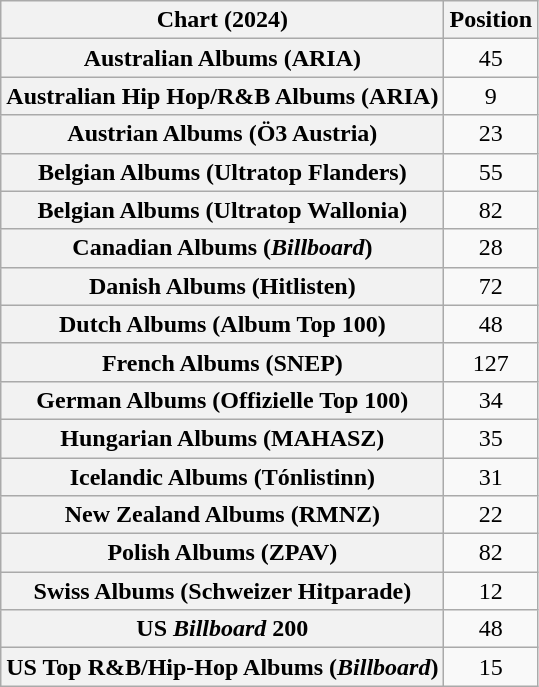<table class="wikitable sortable plainrowheaders" style="text-align:center">
<tr>
<th scope="col">Chart (2024)</th>
<th scope="col">Position</th>
</tr>
<tr>
<th scope="row">Australian Albums (ARIA)</th>
<td>45</td>
</tr>
<tr>
<th scope="row">Australian Hip Hop/R&B Albums (ARIA)</th>
<td>9</td>
</tr>
<tr>
<th scope="row">Austrian Albums (Ö3 Austria)</th>
<td>23</td>
</tr>
<tr>
<th scope="row">Belgian Albums (Ultratop Flanders)</th>
<td>55</td>
</tr>
<tr>
<th scope="row">Belgian Albums (Ultratop Wallonia)</th>
<td>82</td>
</tr>
<tr>
<th scope="row">Canadian Albums (<em>Billboard</em>)</th>
<td>28</td>
</tr>
<tr>
<th scope="row">Danish Albums (Hitlisten)</th>
<td>72</td>
</tr>
<tr>
<th scope="row">Dutch Albums (Album Top 100)</th>
<td>48</td>
</tr>
<tr>
<th scope="row">French Albums (SNEP)</th>
<td>127</td>
</tr>
<tr>
<th scope="row">German Albums (Offizielle Top 100)</th>
<td>34</td>
</tr>
<tr>
<th scope="row">Hungarian Albums (MAHASZ)</th>
<td>35</td>
</tr>
<tr>
<th scope="row">Icelandic Albums (Tónlistinn)</th>
<td>31</td>
</tr>
<tr>
<th scope="row">New Zealand Albums (RMNZ)</th>
<td>22</td>
</tr>
<tr>
<th scope="row">Polish Albums (ZPAV)</th>
<td>82</td>
</tr>
<tr>
<th scope="row">Swiss Albums (Schweizer Hitparade)</th>
<td>12</td>
</tr>
<tr>
<th scope="row">US <em>Billboard</em> 200</th>
<td>48</td>
</tr>
<tr>
<th scope="row">US Top R&B/Hip-Hop Albums (<em>Billboard</em>)</th>
<td>15</td>
</tr>
</table>
